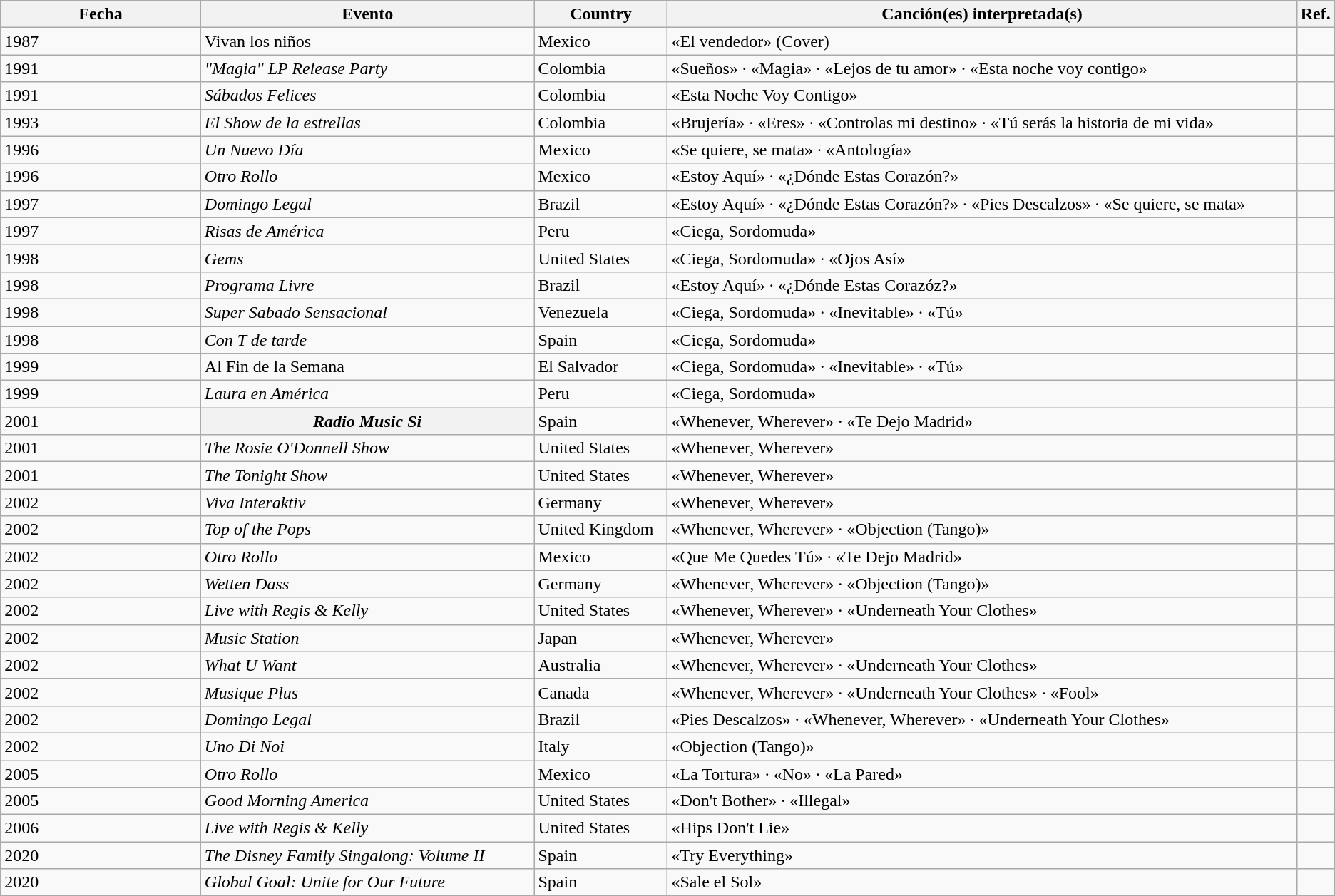<table class="wikitable sortable plainrowheaders">
<tr>
<th style="width:15%;">Fecha</th>
<th style="width:25%;">Evento</th>
<th style="width:10%;">Country</th>
<th>Canción(es) interpretada(s)</th>
<th style="width:1%;">Ref.</th>
</tr>
<tr>
<td>1987</td>
<td>Vivan los niños</td>
<td>Mexico</td>
<td>«El vendedor» (Cover)</td>
<td></td>
</tr>
<tr>
<td>1991</td>
<td scope="row"><em>"Magia" LP Release Party</em></td>
<td>Colombia</td>
<td>«Sueños» · «Magia» · «Lejos de tu amor» · «Esta noche voy contigo»</td>
<td align="center"></td>
</tr>
<tr>
<td>1991</td>
<td scope="row"><em>Sábados Felices</em></td>
<td>Colombia</td>
<td>«Esta Noche Voy Contigo»</td>
<td align="center"></td>
</tr>
<tr>
<td>1993</td>
<td scope="row"><em>El Show de la estrellas</em></td>
<td>Colombia</td>
<td>«Brujería» · «Eres» · «Controlas mi destino» · «Tú serás la historia de mi vida»</td>
<td align="center"></td>
</tr>
<tr>
<td>1996</td>
<td scope="row"><em>Un Nuevo Día</em></td>
<td>Mexico</td>
<td>«Se quiere, se mata» · «Antología»</td>
<td align="center"></td>
</tr>
<tr>
<td>1996</td>
<td scope="row"><em>Otro Rollo</em></td>
<td>Mexico</td>
<td>«Estoy Aquí» · «¿Dónde Estas Corazón?»</td>
<td align="center"></td>
</tr>
<tr>
<td>1997</td>
<td scope="row"><em>Domingo Legal</em></td>
<td>Brazil</td>
<td>«Estoy Aquí» · «¿Dónde Estas Corazón?» · «Pies Descalzos» · «Se quiere, se mata»</td>
<td align="center"></td>
</tr>
<tr>
<td>1997</td>
<td scope="row"><em>Risas de América</em></td>
<td>Peru</td>
<td>«Ciega, Sordomuda»</td>
<td align="center"></td>
</tr>
<tr>
<td>1998</td>
<td scope="row"><em>Gems</em></td>
<td>United States</td>
<td>«Ciega, Sordomuda» · «Ojos Así»</td>
<td></td>
</tr>
<tr>
<td>1998</td>
<td scope="row"><em>Programa Livre</em></td>
<td>Brazil</td>
<td>«Estoy Aquí» · «¿Dónde Estas Corazóz?»</td>
<td align="center"></td>
</tr>
<tr>
<td>1998</td>
<td scope="row"><em>Super Sabado Sensacional</em></td>
<td>Venezuela</td>
<td>«Ciega, Sordomuda» · «Inevitable» · «Tú»</td>
<td align="center"></td>
</tr>
<tr>
<td>1998</td>
<td scope="row"><em>Con T de tarde</em></td>
<td>Spain</td>
<td>«Ciega, Sordomuda»</td>
<td></td>
</tr>
<tr>
<td>1999</td>
<td scope="row">Al Fin de la Semana</td>
<td>El Salvador</td>
<td>«Ciega, Sordomuda» · «Inevitable» · «Tú»</td>
<td></td>
</tr>
<tr>
<td>1999</td>
<td scope="row"><em>Laura en América</em></td>
<td>Peru</td>
<td>«Ciega, Sordomuda»</td>
<td align="center"></td>
</tr>
<tr>
<td>2001</td>
<th scope="row"><em>Radio Music Si</em></th>
<td>Spain</td>
<td>«Whenever, Wherever» · «Te Dejo Madrid»</td>
<td align="center"></td>
</tr>
<tr>
<td>2001</td>
<td scope="row"><em>The Rosie O'Donnell Show</em></td>
<td>United States</td>
<td>«Whenever, Wherever»</td>
<td align="center"></td>
</tr>
<tr>
<td>2001</td>
<td scope="row"><em>The Tonight Show</em></td>
<td>United States</td>
<td>«Whenever, Wherever»</td>
<td align="center"></td>
</tr>
<tr>
<td>2002</td>
<td scope="row"><em>Viva Interaktiv</em></td>
<td>Germany</td>
<td>«Whenever, Wherever»</td>
<td align="center"></td>
</tr>
<tr>
<td>2002</td>
<td scope="row"><em>Top of the Pops</em></td>
<td>United Kingdom</td>
<td>«Whenever, Wherever» · «Objection (Tango)»</td>
<td></td>
</tr>
<tr>
<td>2002</td>
<td scope="row"><em>Otro Rollo</em></td>
<td>Mexico</td>
<td>«Que Me Quedes Tú» · «Te Dejo Madrid»</td>
<td></td>
</tr>
<tr>
<td>2002</td>
<td scope="row"><em>Wetten Dass</em></td>
<td>Germany</td>
<td>«Whenever, Wherever» · «Objection (Tango)»</td>
<td></td>
</tr>
<tr>
<td>2002</td>
<td scope="row"><em>Live with Regis & Kelly</em></td>
<td>United States</td>
<td>«Whenever, Wherever» · «Underneath Your Clothes»</td>
<td></td>
</tr>
<tr>
<td>2002</td>
<td scope="row"><em>Music Station</em></td>
<td>Japan</td>
<td>«Whenever, Wherever»</td>
<td></td>
</tr>
<tr>
<td>2002</td>
<td scope="row"><em>What U Want</em></td>
<td>Australia</td>
<td>«Whenever, Wherever» · «Underneath Your Clothes»</td>
<td></td>
</tr>
<tr>
<td>2002</td>
<td scope="row"><em>Musique Plus</em></td>
<td>Canada</td>
<td>«Whenever, Wherever» · «Underneath Your Clothes» · «Fool»</td>
<td></td>
</tr>
<tr>
<td>2002</td>
<td scope="row"><em>Domingo Legal</em></td>
<td>Brazil</td>
<td>«Pies Descalzos» · «Whenever, Wherever» · «Underneath Your Clothes»</td>
<td></td>
</tr>
<tr>
<td>2002</td>
<td scope="row"><em>Uno Di Noi</em></td>
<td>Italy</td>
<td>«Objection (Tango)»</td>
<td></td>
</tr>
<tr>
<td>2005</td>
<td scope="row"><em>Otro Rollo</em></td>
<td>Mexico</td>
<td>«La Tortura» · «No» · «La Pared»</td>
<td></td>
</tr>
<tr>
<td>2005</td>
<td scope="row"><em>Good Morning America</em></td>
<td>United States</td>
<td>«Don't Bother» · «Illegal»</td>
<td></td>
</tr>
<tr>
<td>2006</td>
<td scope="row"><em>Live with Regis & Kelly</em></td>
<td>United States</td>
<td>«Hips Don't Lie»</td>
<td></td>
</tr>
<tr>
<td>2020</td>
<td scope="row"><em>The Disney Family Singalong: Volume II</em></td>
<td>Spain</td>
<td>«Try Everything»</td>
<td></td>
</tr>
<tr>
<td>2020</td>
<td scope="row"><em>Global Goal: Unite for Our Future</em></td>
<td>Spain</td>
<td>«Sale el Sol»</td>
<td></td>
</tr>
<tr>
</tr>
</table>
